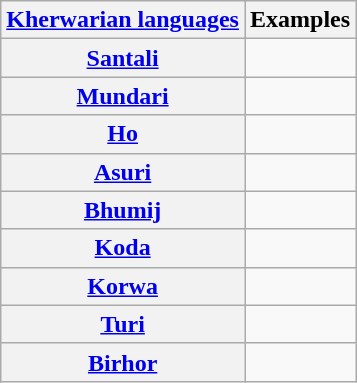<table class="wikitable">
<tr>
<th><a href='#'>Kherwarian languages</a></th>
<th>Examples</th>
</tr>
<tr>
<th><a href='#'>Santali</a></th>
<td></td>
</tr>
<tr>
<th><a href='#'>Mundari</a></th>
<td></td>
</tr>
<tr>
<th><a href='#'>Ho</a></th>
<td></td>
</tr>
<tr>
<th><a href='#'>Asuri</a></th>
<td></td>
</tr>
<tr>
<th><a href='#'>Bhumij</a></th>
<td></td>
</tr>
<tr>
<th><a href='#'>Koda</a></th>
<td></td>
</tr>
<tr>
<th><a href='#'>Korwa</a></th>
<td></td>
</tr>
<tr>
<th><a href='#'>Turi</a></th>
<td></td>
</tr>
<tr>
<th><a href='#'>Birhor</a></th>
<td></td>
</tr>
</table>
